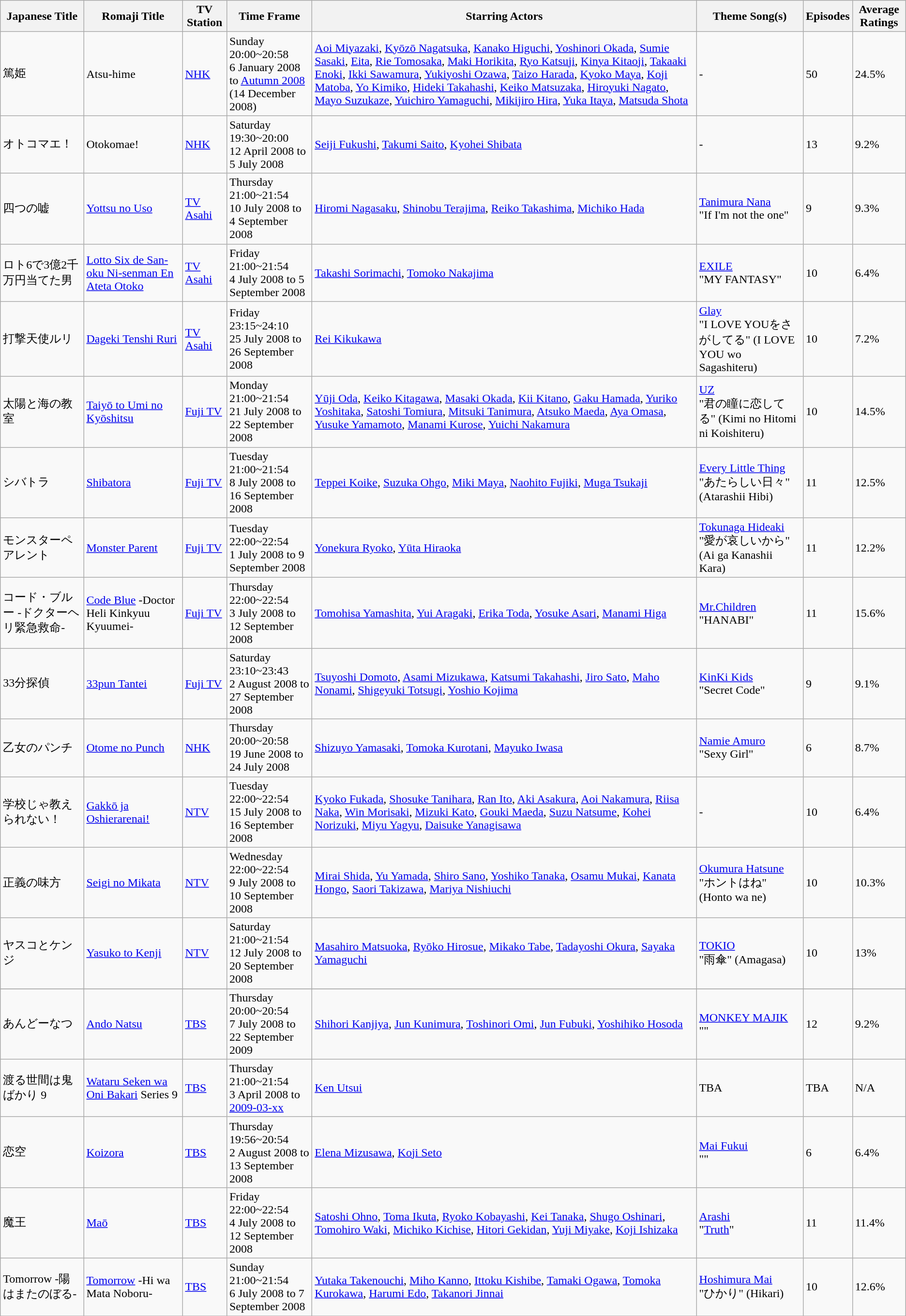<table class="wikitable">
<tr>
<th align="left">Japanese Title</th>
<th align="left">Romaji Title</th>
<th align="left">TV Station</th>
<th align="left">Time Frame</th>
<th align="left">Starring Actors</th>
<th align="left">Theme Song(s)</th>
<th align="left">Episodes</th>
<th align="left">Average Ratings</th>
</tr>
<tr>
<td align="left">篤姫</td>
<td align="left">Atsu-hime</td>
<td align="left"><a href='#'>NHK</a></td>
<td align="left">Sunday 20:00~20:58 <br> 6 January 2008 to <a href='#'>Autumn 2008</a><br>(14 December 2008)</td>
<td align="left"><a href='#'>Aoi Miyazaki</a>, <a href='#'>Kyōzō Nagatsuka</a>, <a href='#'>Kanako Higuchi</a>, <a href='#'>Yoshinori Okada</a>, <a href='#'>Sumie Sasaki</a>, <a href='#'>Eita</a>, <a href='#'>Rie Tomosaka</a>, <a href='#'>Maki Horikita</a>, <a href='#'>Ryo Katsuji</a>, <a href='#'>Kinya Kitaoji</a>, <a href='#'>Takaaki Enoki</a>, <a href='#'>Ikki Sawamura</a>, <a href='#'>Yukiyoshi Ozawa</a>, <a href='#'>Taizo Harada</a>, <a href='#'>Kyoko Maya</a>, <a href='#'>Koji Matoba</a>, <a href='#'>Yo Kimiko</a>, <a href='#'>Hideki Takahashi</a>, <a href='#'>Keiko Matsuzaka</a>, <a href='#'>Hiroyuki Nagato</a>, <a href='#'>Mayo Suzukaze</a>, <a href='#'>Yuichiro Yamaguchi</a>, <a href='#'>Mikijiro Hira</a>, <a href='#'>Yuka Itaya</a>, <a href='#'>Matsuda Shota</a></td>
<td align="left">-</td>
<td align="left">50</td>
<td align="left">24.5%</td>
</tr>
<tr>
<td align="left">オトコマエ！</td>
<td align="left">Otokomae!</td>
<td align="left"><a href='#'>NHK</a></td>
<td align="left">Saturday 19:30~20:00 <br> 12 April 2008 to 5 July 2008</td>
<td align="left"><a href='#'>Seiji Fukushi</a>, <a href='#'>Takumi Saito</a>, <a href='#'>Kyohei Shibata</a></td>
<td align="left">-</td>
<td align="left">13</td>
<td align="left">9.2%</td>
</tr>
<tr>
<td align="left">四つの嘘</td>
<td align="left"><a href='#'>Yottsu no Uso</a></td>
<td align="left"><a href='#'>TV Asahi</a></td>
<td align="left">Thursday 21:00~21:54 <br> 10 July 2008 to 4 September 2008</td>
<td align="left"><a href='#'>Hiromi Nagasaku</a>, <a href='#'>Shinobu Terajima</a>, <a href='#'>Reiko Takashima</a>, <a href='#'>Michiko Hada</a></td>
<td align="left"><a href='#'>Tanimura Nana</a><br>"If I'm not the one"</td>
<td align="left">9</td>
<td align="left">9.3%</td>
</tr>
<tr>
<td align="left">ロト6で3億2千万円当てた男</td>
<td align="left"><a href='#'>Lotto Six de San-oku Ni-senman En Ateta Otoko</a></td>
<td align="left"><a href='#'>TV Asahi</a></td>
<td align="left">Friday 21:00~21:54 <br> 4 July 2008 to 5 September 2008</td>
<td align="left"><a href='#'>Takashi Sorimachi</a>, <a href='#'>Tomoko Nakajima</a></td>
<td align="left"><a href='#'>EXILE</a><br>"MY FANTASY"</td>
<td align="left">10</td>
<td align="left">6.4%</td>
</tr>
<tr>
<td align="left">打撃天使ルリ</td>
<td align="left"><a href='#'>Dageki Tenshi Ruri</a></td>
<td align="left"><a href='#'>TV Asahi</a></td>
<td align="left">Friday 23:15~24:10 <br> 25 July 2008 to 26 September 2008</td>
<td align="left"><a href='#'>Rei Kikukawa</a></td>
<td align="left"><a href='#'>Glay</a><br>"I LOVE YOUをさがしてる" (I LOVE YOU wo Sagashiteru)</td>
<td align="left">10</td>
<td align="left">7.2%</td>
</tr>
<tr>
<td align="left">太陽と海の教室</td>
<td align="left"><a href='#'>Taiyō to Umi no Kyōshitsu</a></td>
<td align="left"><a href='#'>Fuji TV</a></td>
<td align="left">Monday 21:00~21:54 <br> 21 July 2008 to 22 September 2008</td>
<td align="left"><a href='#'>Yūji Oda</a>, <a href='#'>Keiko Kitagawa</a>, <a href='#'>Masaki Okada</a>, <a href='#'>Kii Kitano</a>, <a href='#'>Gaku Hamada</a>, <a href='#'>Yuriko Yoshitaka</a>, <a href='#'>Satoshi Tomiura</a>, <a href='#'>Mitsuki Tanimura</a>, <a href='#'>Atsuko Maeda</a>, <a href='#'>Aya Omasa</a>, <a href='#'>Yusuke Yamamoto</a>, <a href='#'>Manami Kurose</a>, <a href='#'>Yuichi Nakamura</a></td>
<td align="left"><a href='#'>UZ</a><br>"君の瞳に恋してる" (Kimi no Hitomi ni Koishiteru)</td>
<td align="left">10</td>
<td align="left">14.5%</td>
</tr>
<tr>
<td align="left">シバトラ</td>
<td align="left"><a href='#'>Shibatora</a></td>
<td align="left"><a href='#'>Fuji TV</a></td>
<td align="left">Tuesday 21:00~21:54  <br> 8 July 2008 to 16 September 2008</td>
<td align="left"><a href='#'>Teppei Koike</a>, <a href='#'>Suzuka Ohgo</a>, <a href='#'>Miki Maya</a>, <a href='#'>Naohito Fujiki</a>, <a href='#'>Muga Tsukaji</a></td>
<td align="left"><a href='#'>Every Little Thing</a><br>"あたらしい日々" (Atarashii Hibi)</td>
<td align="left">11</td>
<td align="left">12.5%</td>
</tr>
<tr>
<td align="left">モンスターペアレント</td>
<td align="left"><a href='#'>Monster Parent</a></td>
<td align="left"><a href='#'>Fuji TV</a></td>
<td align="left">Tuesday 22:00~22:54 <br> 1 July 2008 to 9 September 2008</td>
<td align="left"><a href='#'>Yonekura Ryoko</a>, <a href='#'>Yūta Hiraoka</a></td>
<td align="left"><a href='#'>Tokunaga Hideaki</a><br>"愛が哀しいから" (Ai ga Kanashii Kara)</td>
<td align="left">11</td>
<td align="left">12.2%</td>
</tr>
<tr>
<td align="left">コード・ブルー -ドクターヘリ緊急救命-</td>
<td align="left"><a href='#'>Code Blue</a> -Doctor Heli Kinkyuu Kyuumei-</td>
<td align="left"><a href='#'>Fuji TV</a></td>
<td align="left">Thursday 22:00~22:54 <br> 3 July 2008 to 12 September 2008</td>
<td align="left"><a href='#'>Tomohisa Yamashita</a>, <a href='#'>Yui Aragaki</a>, <a href='#'>Erika Toda</a>, <a href='#'>Yosuke Asari</a>, <a href='#'>Manami Higa</a></td>
<td align="left"><a href='#'>Mr.Children</a><br>"HANABI"</td>
<td align="left">11</td>
<td align="left">15.6%</td>
</tr>
<tr>
<td align="left">33分探偵</td>
<td align="left"><a href='#'>33pun Tantei</a></td>
<td align="left"><a href='#'>Fuji TV</a></td>
<td align="left">Saturday 23:10~23:43 <br> 2 August 2008 to 27 September 2008</td>
<td align="left"><a href='#'>Tsuyoshi Domoto</a>, <a href='#'>Asami Mizukawa</a>, <a href='#'>Katsumi Takahashi</a>, <a href='#'>Jiro Sato</a>, <a href='#'>Maho Nonami</a>, <a href='#'>Shigeyuki Totsugi</a>, <a href='#'>Yoshio Kojima</a></td>
<td align="left"><a href='#'>KinKi Kids</a><br>"Secret Code"</td>
<td align="left">9</td>
<td align="left">9.1%</td>
</tr>
<tr>
<td align="left">乙女のパンチ</td>
<td align="left"><a href='#'>Otome no Punch</a></td>
<td align="left"><a href='#'>NHK</a></td>
<td align="left">Thursday 20:00~20:58 <br> 19 June 2008 to 24 July 2008</td>
<td align="left"><a href='#'>Shizuyo Yamasaki</a>, <a href='#'>Tomoka Kurotani</a>, <a href='#'>Mayuko Iwasa</a></td>
<td align="left"><a href='#'>Namie Amuro</a><br>"Sexy Girl"</td>
<td align="left">6</td>
<td align="left">8.7%</td>
</tr>
<tr>
<td align="left">学校じゃ教えられない！</td>
<td align="left"><a href='#'>Gakkō ja Oshierarenai!</a></td>
<td align="left"><a href='#'>NTV</a></td>
<td align="left">Tuesday 22:00~22:54 <br> 15 July 2008 to 16 September 2008</td>
<td align="left"><a href='#'>Kyoko Fukada</a>, <a href='#'>Shosuke Tanihara</a>, <a href='#'>Ran Ito</a>, <a href='#'>Aki Asakura</a>, <a href='#'>Aoi Nakamura</a>, <a href='#'>Riisa Naka</a>, <a href='#'>Win Morisaki</a>, <a href='#'>Mizuki Kato</a>, <a href='#'>Gouki Maeda</a>, <a href='#'>Suzu Natsume</a>, <a href='#'>Kohei Norizuki</a>, <a href='#'>Miyu Yagyu</a>, <a href='#'>Daisuke Yanagisawa</a></td>
<td align="left">-</td>
<td align="left">10</td>
<td align="left">6.4%</td>
</tr>
<tr>
<td align="left">正義の味方</td>
<td align="left"><a href='#'>Seigi no Mikata</a></td>
<td align="left"><a href='#'>NTV</a></td>
<td align="left">Wednesday 22:00~22:54 <br> 9 July 2008 to 10 September 2008</td>
<td align="left"><a href='#'>Mirai Shida</a>, <a href='#'>Yu Yamada</a>, <a href='#'>Shiro Sano</a>, <a href='#'>Yoshiko Tanaka</a>, <a href='#'>Osamu Mukai</a>, <a href='#'>Kanata Hongo</a>, <a href='#'>Saori Takizawa</a>, <a href='#'>Mariya Nishiuchi</a></td>
<td align="left"><a href='#'>Okumura Hatsune</a><br>"ホントはね" (Honto wa ne)</td>
<td align="left">10</td>
<td align="left">10.3%</td>
</tr>
<tr>
<td align="left">ヤスコとケンジ</td>
<td align="left"><a href='#'>Yasuko to Kenji</a></td>
<td align="left"><a href='#'>NTV</a></td>
<td align="left">Saturday 21:00~21:54 <br> 12 July 2008 to 20 September 2008</td>
<td align="left"><a href='#'>Masahiro Matsuoka</a>, <a href='#'>Ryōko Hirosue</a>, <a href='#'>Mikako Tabe</a>, <a href='#'>Tadayoshi Okura</a>, <a href='#'>Sayaka Yamaguchi</a></td>
<td align="left"><a href='#'>TOKIO</a><br>"雨傘" (Amagasa)</td>
<td align="left">10</td>
<td align="left">13%</td>
</tr>
<tr>
</tr>
<tr>
<td align="left">あんどーなつ</td>
<td align="left"><a href='#'>Ando Natsu</a></td>
<td align="left"><a href='#'>TBS</a></td>
<td align="left">Thursday 20:00~20:54 <br> 7 July 2008 to 22 September 2009</td>
<td align="left"><a href='#'>Shihori Kanjiya</a>, <a href='#'>Jun Kunimura</a>, <a href='#'>Toshinori Omi</a>, <a href='#'>Jun Fubuki</a>, <a href='#'>Yoshihiko Hosoda</a></td>
<td align="left"><a href='#'>MONKEY MAJIK</a><br>""</td>
<td align="left">12</td>
<td align="left">9.2%</td>
</tr>
<tr>
<td align="left">渡る世間は鬼ばかり 9</td>
<td align="left"><a href='#'>Wataru Seken wa Oni Bakari</a> Series 9</td>
<td align="left"><a href='#'>TBS</a></td>
<td align="left">Thursday 21:00~21:54 <br> 3 April 2008 to <a href='#'>2009-03-xx</a></td>
<td align="left"><a href='#'>Ken Utsui</a></td>
<td align="left">TBA</td>
<td align="left">TBA</td>
<td align="left">N/A</td>
</tr>
<tr>
<td align="left">恋空</td>
<td align="left"><a href='#'>Koizora</a></td>
<td align="left"><a href='#'>TBS</a></td>
<td align="left">Thursday 19:56~20:54 <br> 2 August 2008 to 13 September 2008</td>
<td align="left"><a href='#'>Elena Mizusawa</a>, <a href='#'>Koji Seto</a></td>
<td align="left"><a href='#'>Mai Fukui</a><br>""</td>
<td align="left">6</td>
<td align="left">6.4%</td>
</tr>
<tr>
<td align="left">魔王</td>
<td align="left"><a href='#'>Maō</a></td>
<td align="left"><a href='#'>TBS</a></td>
<td align="left">Friday 22:00~22:54 <br> 4 July 2008 to 12 September 2008</td>
<td align="left"><a href='#'>Satoshi Ohno</a>, <a href='#'>Toma Ikuta</a>, <a href='#'>Ryoko Kobayashi</a>, <a href='#'>Kei Tanaka</a>, <a href='#'>Shugo Oshinari</a>, <a href='#'>Tomohiro Waki</a>, <a href='#'>Michiko Kichise</a>, <a href='#'>Hitori Gekidan</a>, <a href='#'>Yuji Miyake</a>, <a href='#'>Koji Ishizaka</a></td>
<td align="left"><a href='#'>Arashi</a><br>"<a href='#'>Truth</a>"</td>
<td align="left">11</td>
<td align="left">11.4%</td>
</tr>
<tr>
<td align="left">Tomorrow -陽はまたのぼる-</td>
<td align="left"><a href='#'>Tomorrow</a> -Hi wa Mata Noboru-</td>
<td align="left"><a href='#'>TBS</a></td>
<td align="left">Sunday 21:00~21:54 <br> 6 July 2008 to 7 September 2008</td>
<td align="left"><a href='#'>Yutaka Takenouchi</a>, <a href='#'>Miho Kanno</a>, <a href='#'>Ittoku Kishibe</a>, <a href='#'>Tamaki Ogawa</a>, <a href='#'>Tomoka Kurokawa</a>, <a href='#'>Harumi Edo</a>, <a href='#'>Takanori Jinnai</a></td>
<td align="left"><a href='#'>Hoshimura Mai</a><br>"ひかり" (Hikari)</td>
<td align="left">10</td>
<td align="left">12.6%</td>
</tr>
<tr>
</tr>
</table>
